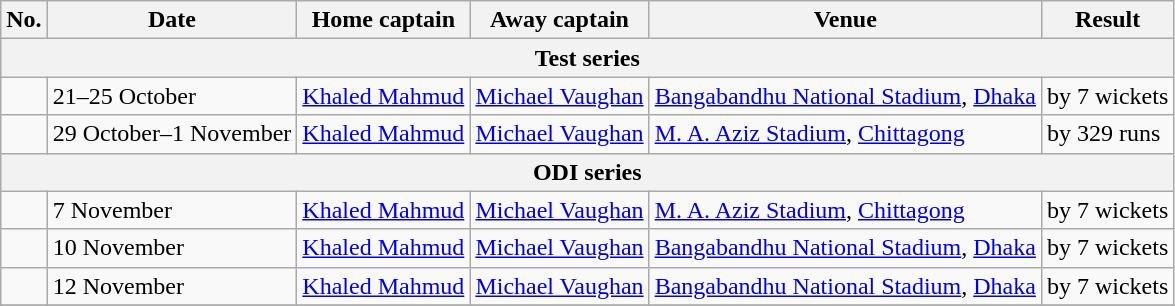<table class="wikitable">
<tr>
<th>No.</th>
<th>Date</th>
<th>Home captain</th>
<th>Away captain</th>
<th>Venue</th>
<th>Result</th>
</tr>
<tr>
<th colspan="6">Test series</th>
</tr>
<tr>
<td></td>
<td>21–25 October</td>
<td><a href='#'>Khaled Mahmud</a></td>
<td><a href='#'>Michael Vaughan</a></td>
<td><a href='#'>Bangabandhu National Stadium</a>, <a href='#'>Dhaka</a></td>
<td> by 7 wickets</td>
</tr>
<tr>
<td></td>
<td>29 October–1 November</td>
<td><a href='#'>Khaled Mahmud</a></td>
<td><a href='#'>Michael Vaughan</a></td>
<td><a href='#'>M. A. Aziz Stadium</a>, <a href='#'>Chittagong</a></td>
<td> by 329 runs</td>
</tr>
<tr>
<th colspan="6">ODI series</th>
</tr>
<tr>
<td></td>
<td>7 November</td>
<td><a href='#'>Khaled Mahmud</a></td>
<td><a href='#'>Michael Vaughan</a></td>
<td><a href='#'>M. A. Aziz Stadium</a>, <a href='#'>Chittagong</a></td>
<td> by 7 wickets</td>
</tr>
<tr>
<td></td>
<td>10 November</td>
<td><a href='#'>Khaled Mahmud</a></td>
<td><a href='#'>Michael Vaughan</a></td>
<td><a href='#'>Bangabandhu National Stadium</a>, <a href='#'>Dhaka</a></td>
<td> by 7 wickets</td>
</tr>
<tr>
<td></td>
<td>12 November</td>
<td><a href='#'>Khaled Mahmud</a></td>
<td><a href='#'>Michael Vaughan</a></td>
<td><a href='#'>Bangabandhu National Stadium</a>, <a href='#'>Dhaka</a></td>
<td> by 7 wickets</td>
</tr>
<tr>
</tr>
</table>
